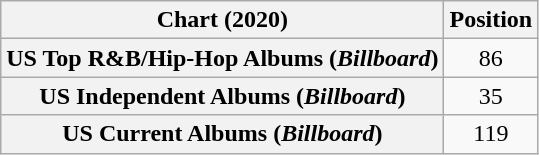<table class="wikitable sortable plainrowheaders" style="text-align:center">
<tr>
<th scope="col">Chart (2020)</th>
<th scope="col">Position</th>
</tr>
<tr>
<th scope="row">US Top R&B/Hip-Hop Albums (<em>Billboard</em>)</th>
<td>86</td>
</tr>
<tr>
<th scope="row">US Independent Albums (<em>Billboard</em>)</th>
<td>35</td>
</tr>
<tr>
<th scope="row">US Current Albums (<em>Billboard</em>)</th>
<td>119</td>
</tr>
</table>
